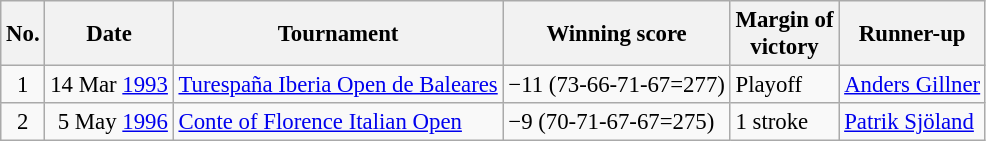<table class="wikitable" style="font-size:95%;">
<tr>
<th>No.</th>
<th>Date</th>
<th>Tournament</th>
<th>Winning score</th>
<th>Margin of<br>victory</th>
<th>Runner-up</th>
</tr>
<tr>
<td align=center>1</td>
<td align=right>14 Mar <a href='#'>1993</a></td>
<td><a href='#'>Turespaña Iberia Open de Baleares</a></td>
<td>−11 (73-66-71-67=277)</td>
<td>Playoff</td>
<td> <a href='#'>Anders Gillner</a></td>
</tr>
<tr>
<td align=center>2</td>
<td align=right>5 May <a href='#'>1996</a></td>
<td><a href='#'>Conte of Florence Italian Open</a></td>
<td>−9 (70-71-67-67=275)</td>
<td>1 stroke</td>
<td> <a href='#'>Patrik Sjöland</a></td>
</tr>
</table>
